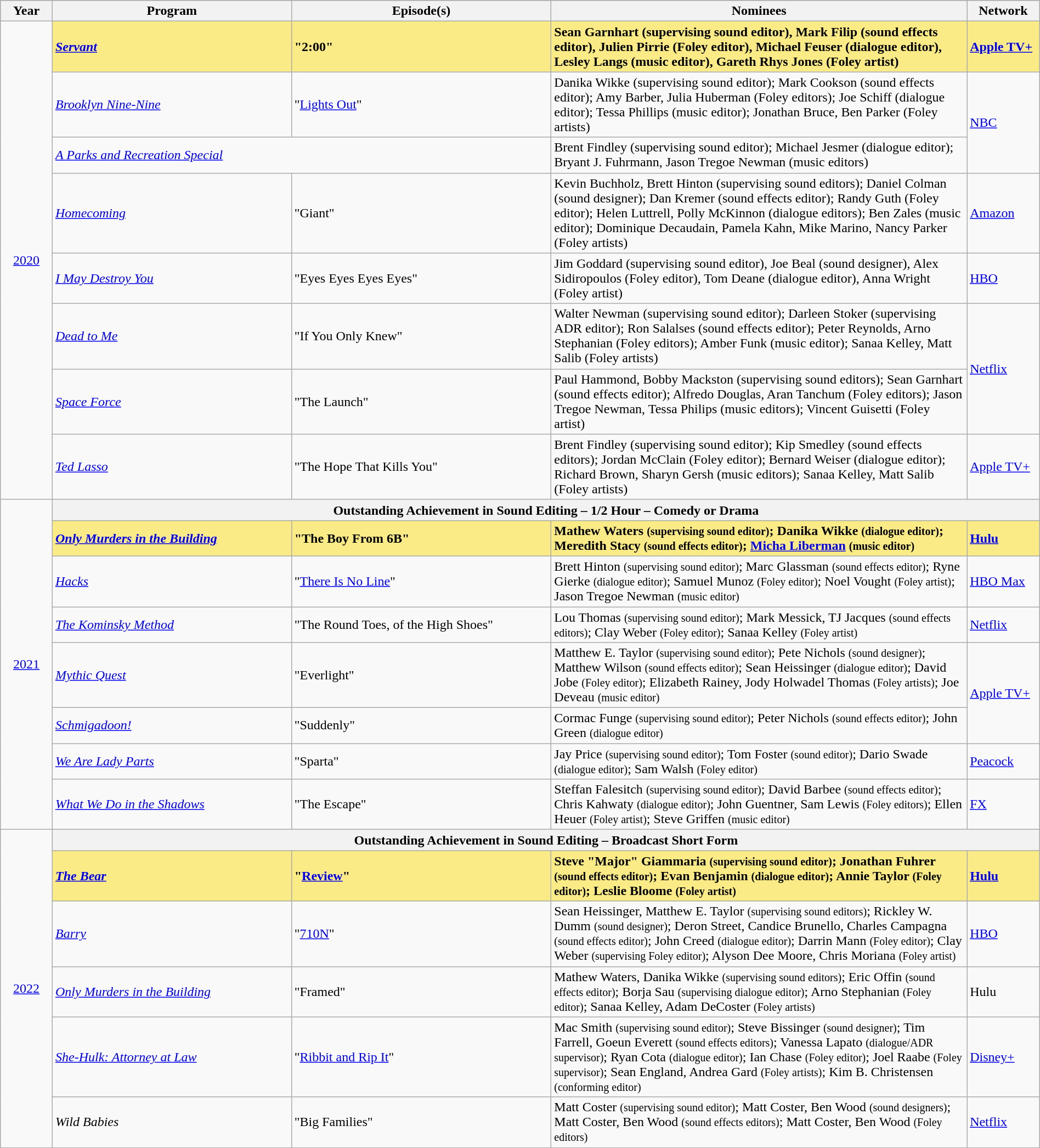<table class="wikitable" style="width:100%">
<tr bgcolor="#bebebe">
<th width="5%">Year</th>
<th width="23%">Program</th>
<th width="25%">Episode(s)</th>
<th width="40%">Nominees</th>
<th width="7%">Network</th>
</tr>
<tr>
<td rowspan=8 style="text-align:center"><a href='#'>2020</a><br></td>
<td style="background:#FAEB86;"><strong><em><a href='#'>Servant</a></em></strong></td>
<td style="background:#FAEB86;"><strong>"2:00"</strong></td>
<td style="background:#FAEB86;"><strong>Sean Garnhart (supervising sound editor), Mark Filip (sound effects editor), Julien Pirrie (Foley editor), Michael Feuser (dialogue editor), Lesley Langs (music editor), Gareth Rhys Jones (Foley artist)</strong></td>
<td style="background:#FAEB86;"><strong><a href='#'>Apple TV+</a></strong></td>
</tr>
<tr>
<td><em><a href='#'>Brooklyn Nine-Nine</a></em></td>
<td>"<a href='#'>Lights Out</a>"</td>
<td>Danika Wikke (supervising sound editor); Mark Cookson (sound effects editor); Amy Barber, Julia Huberman (Foley editors); Joe Schiff (dialogue editor); Tessa Phillips (music editor); Jonathan Bruce, Ben Parker (Foley artists)</td>
<td rowspan="2"><a href='#'>NBC</a></td>
</tr>
<tr>
<td colspan="2"><em><a href='#'>A Parks and Recreation Special</a></em></td>
<td>Brent Findley (supervising sound editor); Michael Jesmer (dialogue editor); Bryant J. Fuhrmann, Jason Tregoe Newman (music editors)</td>
</tr>
<tr>
<td><em><a href='#'>Homecoming</a></em></td>
<td>"Giant"</td>
<td>Kevin Buchholz, Brett Hinton (supervising sound editors); Daniel Colman (sound designer); Dan Kremer (sound effects editor); Randy Guth (Foley editor); Helen Luttrell, Polly McKinnon (dialogue editors); Ben Zales (music editor); Dominique Decaudain, Pamela Kahn, Mike Marino, Nancy Parker (Foley artists)</td>
<td><a href='#'>Amazon</a></td>
</tr>
<tr>
<td><em><a href='#'>I May Destroy You</a></em></td>
<td>"Eyes Eyes Eyes Eyes"</td>
<td>Jim Goddard (supervising sound editor), Joe Beal (sound designer), Alex Sidiropoulos (Foley editor), Tom Deane (dialogue editor), Anna Wright (Foley artist)</td>
<td><a href='#'>HBO</a></td>
</tr>
<tr>
<td><em><a href='#'>Dead to Me</a></em></td>
<td>"If You Only Knew"</td>
<td>Walter Newman (supervising sound editor); Darleen Stoker (supervising ADR editor); Ron Salalses (sound effects editor); Peter Reynolds, Arno Stephanian (Foley editors); Amber Funk (music editor); Sanaa Kelley, Matt Salib  (Foley artists)</td>
<td rowspan="2"><a href='#'>Netflix</a></td>
</tr>
<tr>
<td><em><a href='#'>Space Force</a></em></td>
<td>"The Launch"</td>
<td>Paul Hammond, Bobby Mackston (supervising sound editors); Sean Garnhart (sound effects editor); Alfredo Douglas, Aran Tanchum (Foley editors); Jason Tregoe Newman, Tessa Philips (music editors); Vincent Guisetti (Foley artist)</td>
</tr>
<tr>
<td><em><a href='#'>Ted Lasso</a></em></td>
<td>"The Hope That Kills You"</td>
<td>Brent Findley (supervising sound editor); Kip Smedley (sound effects editors); Jordan McClain (Foley editor); Bernard Weiser (dialogue editor); Richard Brown, Sharyn Gersh (music editors); Sanaa Kelley, Matt Salib (Foley artists)</td>
<td><a href='#'>Apple TV+</a></td>
</tr>
<tr>
<td rowspan=8 style="text-align:center"><a href='#'>2021</a><br></td>
<th colspan="4">Outstanding Achievement in Sound Editing – 1/2 Hour – Comedy or Drama</th>
</tr>
<tr>
<td style="background:#FAEB86;"><strong><em><a href='#'>Only Murders in the Building</a></em></strong></td>
<td style="background:#FAEB86;"><strong>"The Boy From 6B"</strong></td>
<td style="background:#FAEB86;"><strong>Mathew Waters <small>(supervising sound editor)</small>; Danika Wikke <small>(dialogue editor)</small>; Meredith Stacy <small>(sound effects editor)</small>; <a href='#'>Micha Liberman</a> <small>(music editor)</small></strong></td>
<td style="background:#FAEB86;"><strong><a href='#'>Hulu</a></strong></td>
</tr>
<tr>
<td><em><a href='#'>Hacks</a></em></td>
<td>"<a href='#'>There Is No Line</a>"</td>
<td>Brett Hinton <small>(supervising sound editor)</small>; Marc Glassman <small>(sound effects editor)</small>; Ryne Gierke <small>(dialogue editor)</small>; Samuel Munoz <small>(Foley editor)</small>; Noel Vought <small>(Foley artist)</small>; Jason Tregoe Newman <small>(music editor)</small></td>
<td><a href='#'>HBO Max</a></td>
</tr>
<tr>
<td><em><a href='#'>The Kominsky Method</a></em></td>
<td>"The Round Toes, of the High Shoes"</td>
<td>Lou Thomas <small>(supervising sound editor)</small>; Mark Messick, TJ Jacques <small>(sound effects editors)</small>; Clay Weber <small>(Foley editor)</small>; Sanaa Kelley <small>(Foley artist)</small></td>
<td><a href='#'>Netflix</a></td>
</tr>
<tr>
<td><em><a href='#'>Mythic Quest</a></em></td>
<td>"Everlight"</td>
<td>Matthew E. Taylor <small>(supervising sound editor)</small>; Pete Nichols <small>(sound designer)</small>; Matthew Wilson <small>(sound effects editor)</small>; Sean Heissinger <small>(dialogue editor)</small>; David Jobe <small>(Foley editor)</small>; Elizabeth Rainey, Jody Holwadel Thomas <small>(Foley artists)</small>; Joe Deveau <small>(music editor)</small></td>
<td rowspan="2"><a href='#'>Apple TV+</a></td>
</tr>
<tr>
<td><em><a href='#'>Schmigadoon!</a></em></td>
<td>"Suddenly"</td>
<td>Cormac Funge <small>(supervising sound editor)</small>; Peter Nichols <small>(sound effects editor)</small>; John Green <small>(dialogue editor)</small></td>
</tr>
<tr>
<td><em><a href='#'>We Are Lady Parts</a></em></td>
<td>"Sparta"</td>
<td>Jay Price <small>(supervising sound editor)</small>; Tom Foster <small>(sound editor)</small>; Dario Swade <small>(dialogue editor)</small>; Sam Walsh <small>(Foley editor)</small></td>
<td><a href='#'>Peacock</a></td>
</tr>
<tr>
<td><em><a href='#'>What We Do in the Shadows</a></em></td>
<td>"The Escape"</td>
<td>Steffan Falesitch <small>(supervising sound editor)</small>; David Barbee <small>(sound effects editor)</small>; Chris Kahwaty <small>(dialogue editor)</small>; John Guentner, Sam Lewis <small>(Foley editors)</small>; Ellen Heuer <small>(Foley artist)</small>; Steve Griffen <small>(music editor)</small></td>
<td><a href='#'>FX</a></td>
</tr>
<tr>
<td rowspan=6 style="text-align:center"><a href='#'>2022</a><br></td>
<th colspan="4">Outstanding Achievement in Sound Editing – Broadcast Short Form</th>
</tr>
<tr>
<td style="background:#FAEB86;"><strong><em><a href='#'>The Bear</a></em></strong></td>
<td style="background:#FAEB86;"><strong>"<a href='#'>Review</a>"</strong></td>
<td style="background:#FAEB86;"><strong>Steve "Major" Giammaria <small>(supervising sound editor)</small>; Jonathan Fuhrer <small>(sound effects editor)</small>; Evan Benjamin <small>(dialogue editor)</small>; Annie Taylor <small>(Foley editor)</small>; Leslie Bloome <small>(Foley artist)</small></strong></td>
<td style="background:#FAEB86;"><strong><a href='#'>Hulu</a></strong></td>
</tr>
<tr>
<td><em><a href='#'>Barry</a></em></td>
<td>"<a href='#'>710N</a>"</td>
<td>Sean Heissinger, Matthew E. Taylor <small>(supervising sound editors)</small>; Rickley W. Dumm <small>(sound designer)</small>; Deron Street, Candice Brunello, Charles Campagna <small>(sound effects editor)</small>; John Creed <small>(dialogue editor)</small>; Darrin Mann <small>(Foley editor)</small>; Clay Weber <small>(supervising Foley editor)</small>; Alyson Dee Moore, Chris Moriana <small>(Foley artist)</small></td>
<td><a href='#'>HBO</a></td>
</tr>
<tr>
<td><em><a href='#'>Only Murders in the Building</a></em></td>
<td>"Framed"</td>
<td>Mathew Waters, Danika Wikke <small>(supervising sound editors)</small>; Eric Offin <small>(sound effects editor)</small>; Borja Sau <small>(supervising dialogue editor)</small>; Arno Stephanian <small>(Foley editor)</small>; Sanaa Kelley, Adam DeCoster <small>(Foley artists)</small></td>
<td>Hulu</td>
</tr>
<tr>
<td><em><a href='#'>She-Hulk: Attorney at Law</a></em></td>
<td>"<a href='#'>Ribbit and Rip It</a>"</td>
<td>Mac Smith <small>(supervising sound editor)</small>; Steve Bissinger <small>(sound designer)</small>; Tim Farrell, Goeun Everett <small>(sound effects editors)</small>; Vanessa Lapato <small>(dialogue/ADR supervisor)</small>; Ryan Cota <small>(dialogue editor)</small>; Ian Chase <small>(Foley editor)</small>; Joel Raabe <small>(Foley supervisor)</small>; Sean England, Andrea Gard <small>(Foley artists)</small>; Kim B. Christensen <small>(conforming editor)</small></td>
<td><a href='#'>Disney+</a></td>
</tr>
<tr>
<td><em>Wild Babies</em></td>
<td>"Big Families"</td>
<td>Matt Coster <small>(supervising sound editor)</small>; Matt Coster, Ben Wood <small>(sound designers)</small>; Matt Coster, Ben Wood <small>(sound effects editors)</small>; Matt Coster, Ben Wood <small>(Foley editors)</small></td>
<td><a href='#'>Netflix</a></td>
</tr>
<tr>
</tr>
</table>
